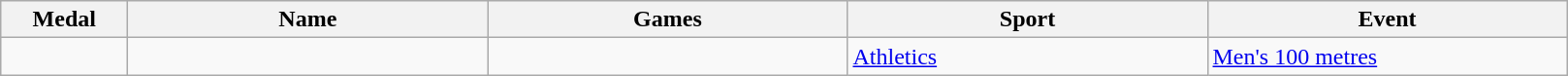<table class="wikitable sortable">
<tr>
<th style="width:5em">Medal</th>
<th style="width:15em">Name</th>
<th style="width:15em">Games</th>
<th style="width:15em">Sport</th>
<th style="width:15em">Event</th>
</tr>
<tr>
<td></td>
<td></td>
<td></td>
<td> <a href='#'>Athletics</a></td>
<td><a href='#'>Men's 100 metres</a></td>
</tr>
</table>
